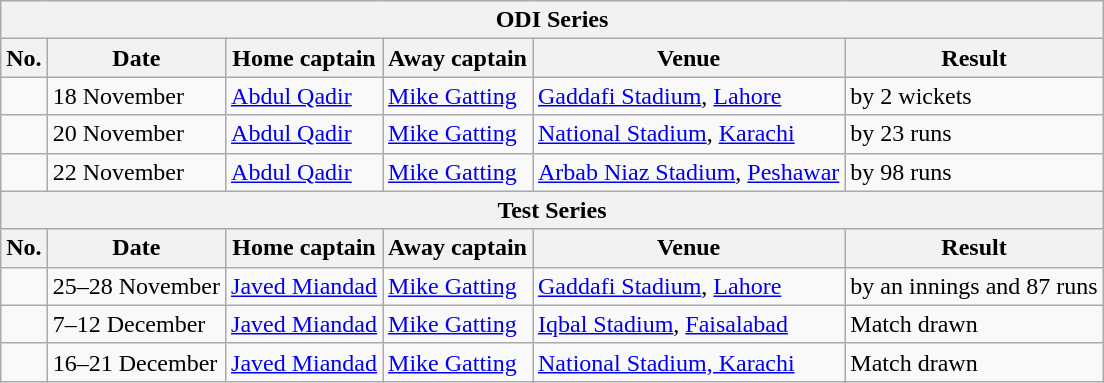<table class="wikitable">
<tr>
<th colspan="9">ODI Series</th>
</tr>
<tr>
<th>No.</th>
<th>Date</th>
<th>Home captain</th>
<th>Away captain</th>
<th>Venue</th>
<th>Result</th>
</tr>
<tr>
<td></td>
<td>18 November</td>
<td><a href='#'>Abdul Qadir</a></td>
<td><a href='#'>Mike Gatting</a></td>
<td><a href='#'>Gaddafi Stadium</a>, <a href='#'>Lahore</a></td>
<td> by 2 wickets</td>
</tr>
<tr>
<td></td>
<td>20 November</td>
<td><a href='#'>Abdul Qadir</a></td>
<td><a href='#'>Mike Gatting</a></td>
<td><a href='#'>National Stadium</a>, <a href='#'>Karachi</a></td>
<td> by 23 runs</td>
</tr>
<tr>
<td></td>
<td>22 November</td>
<td><a href='#'>Abdul Qadir</a></td>
<td><a href='#'>Mike Gatting</a></td>
<td><a href='#'>Arbab Niaz Stadium</a>, <a href='#'>Peshawar</a></td>
<td> by 98 runs</td>
</tr>
<tr>
<th colspan="9">Test Series</th>
</tr>
<tr>
<th>No.</th>
<th>Date</th>
<th>Home captain</th>
<th>Away captain</th>
<th>Venue</th>
<th>Result</th>
</tr>
<tr>
<td></td>
<td>25–28 November</td>
<td><a href='#'>Javed Miandad</a></td>
<td><a href='#'>Mike Gatting</a></td>
<td><a href='#'>Gaddafi Stadium</a>, <a href='#'>Lahore</a></td>
<td> by an innings and 87 runs</td>
</tr>
<tr>
<td></td>
<td>7–12 December</td>
<td><a href='#'>Javed Miandad</a></td>
<td><a href='#'>Mike Gatting</a></td>
<td><a href='#'>Iqbal Stadium</a>, <a href='#'>Faisalabad</a></td>
<td>Match drawn</td>
</tr>
<tr>
<td></td>
<td>16–21 December</td>
<td><a href='#'>Javed Miandad</a></td>
<td><a href='#'>Mike Gatting</a></td>
<td><a href='#'>National Stadium, Karachi</a></td>
<td>Match drawn</td>
</tr>
</table>
